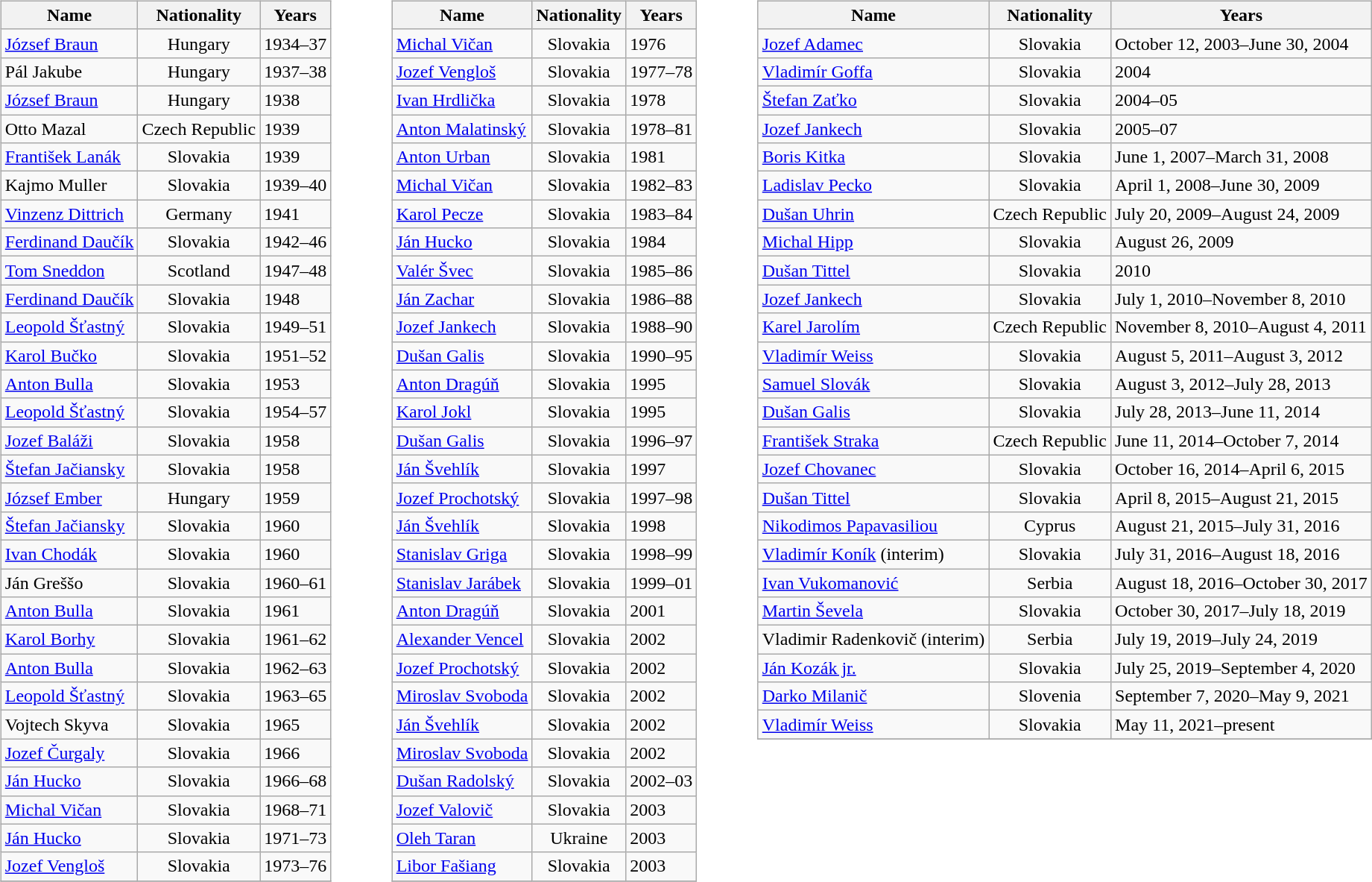<table>
<tr>
<td width="10"> </td>
<td valign="top"><br><table class="wikitable" border="1" style="text-align: center">
<tr>
<th rowspan="1">Name</th>
<th rowspan="1">Nationality</th>
<th rowspan="1">Years</th>
</tr>
<tr>
<td align=left><a href='#'>József Braun</a></td>
<td>Hungary</td>
<td align=left>1934–37</td>
</tr>
<tr>
<td align=left>Pál Jakube</td>
<td>Hungary</td>
<td align=left>1937–38</td>
</tr>
<tr>
<td align=left><a href='#'>József Braun</a></td>
<td>Hungary</td>
<td align=left>1938</td>
</tr>
<tr>
<td align=left>Otto Mazal</td>
<td>Czech Republic</td>
<td align=left>1939</td>
</tr>
<tr>
<td align=left><a href='#'>František Lanák</a></td>
<td>Slovakia</td>
<td align=left>1939</td>
</tr>
<tr>
<td align=left>Kajmo Muller</td>
<td>Slovakia</td>
<td align=left>1939–40</td>
</tr>
<tr>
<td align=left><a href='#'>Vinzenz Dittrich</a></td>
<td>Germany</td>
<td align=left>1941</td>
</tr>
<tr>
<td align=left><a href='#'>Ferdinand Daučík</a></td>
<td>Slovakia</td>
<td align=left>1942–46</td>
</tr>
<tr>
<td align=left><a href='#'>Tom Sneddon</a></td>
<td>Scotland</td>
<td align=left>1947–48</td>
</tr>
<tr>
<td align=left><a href='#'>Ferdinand Daučík</a></td>
<td>Slovakia</td>
<td align=left>1948</td>
</tr>
<tr>
<td align=left><a href='#'>Leopold Šťastný</a></td>
<td>Slovakia</td>
<td align=left>1949–51</td>
</tr>
<tr>
<td align=left><a href='#'>Karol Bučko</a></td>
<td>Slovakia</td>
<td align=left>1951–52</td>
</tr>
<tr>
<td align=left><a href='#'>Anton Bulla</a></td>
<td>Slovakia</td>
<td align=left>1953</td>
</tr>
<tr>
<td align=left><a href='#'>Leopold Šťastný</a></td>
<td>Slovakia</td>
<td align=left>1954–57</td>
</tr>
<tr>
<td align=left><a href='#'>Jozef Baláži</a></td>
<td>Slovakia</td>
<td align=left>1958</td>
</tr>
<tr>
<td align=left><a href='#'>Štefan Jačiansky</a></td>
<td>Slovakia</td>
<td align=left>1958</td>
</tr>
<tr>
<td align=left><a href='#'>József Ember</a></td>
<td>Hungary</td>
<td align=left>1959</td>
</tr>
<tr>
<td align=left><a href='#'>Štefan Jačiansky</a></td>
<td>Slovakia</td>
<td align=left>1960</td>
</tr>
<tr>
<td align=left><a href='#'>Ivan Chodák</a></td>
<td>Slovakia</td>
<td align=left>1960</td>
</tr>
<tr>
<td align=left>Ján Greššo</td>
<td>Slovakia</td>
<td align=left>1960–61</td>
</tr>
<tr>
<td align=left><a href='#'>Anton Bulla</a></td>
<td>Slovakia</td>
<td align=left>1961</td>
</tr>
<tr>
<td align=left><a href='#'>Karol Borhy</a></td>
<td>Slovakia</td>
<td align=left>1961–62</td>
</tr>
<tr>
<td align=left><a href='#'>Anton Bulla</a></td>
<td>Slovakia</td>
<td align=left>1962–63</td>
</tr>
<tr>
<td align=left><a href='#'>Leopold Šťastný</a></td>
<td>Slovakia</td>
<td align=left>1963–65</td>
</tr>
<tr>
<td align=left>Vojtech Skyva</td>
<td>Slovakia</td>
<td align=left>1965</td>
</tr>
<tr>
<td align=left><a href='#'>Jozef Čurgaly</a></td>
<td>Slovakia</td>
<td align=left>1966</td>
</tr>
<tr>
<td align=left><a href='#'>Ján Hucko</a></td>
<td>Slovakia</td>
<td align=left>1966–68</td>
</tr>
<tr>
<td align=left><a href='#'>Michal Vičan</a></td>
<td>Slovakia</td>
<td align=left>1968–71</td>
</tr>
<tr>
<td align=left><a href='#'>Ján Hucko</a></td>
<td>Slovakia</td>
<td align=left>1971–73</td>
</tr>
<tr>
<td align=left><a href='#'>Jozef Vengloš</a></td>
<td>Slovakia</td>
<td align=left>1973–76</td>
</tr>
<tr>
</tr>
</table>
</td>
<td width="30"> </td>
<td valign="top"><br><table class="wikitable" border="1" style="text-align: center">
<tr>
<th rowspan="1">Name</th>
<th rowspan="1">Nationality</th>
<th rowspan="1">Years</th>
</tr>
<tr>
<td align=left><a href='#'>Michal Vičan</a></td>
<td>Slovakia</td>
<td align=left>1976</td>
</tr>
<tr>
<td align=left><a href='#'>Jozef Vengloš</a></td>
<td>Slovakia</td>
<td align=left>1977–78</td>
</tr>
<tr>
<td align=left><a href='#'>Ivan Hrdlička</a></td>
<td>Slovakia</td>
<td align=left>1978</td>
</tr>
<tr>
<td align=left><a href='#'>Anton Malatinský</a></td>
<td>Slovakia</td>
<td align=left>1978–81</td>
</tr>
<tr>
<td align=left><a href='#'>Anton Urban</a></td>
<td>Slovakia</td>
<td align=left>1981</td>
</tr>
<tr>
<td align=left><a href='#'>Michal Vičan</a></td>
<td>Slovakia</td>
<td align=left>1982–83</td>
</tr>
<tr>
<td align=left><a href='#'>Karol Pecze</a></td>
<td>Slovakia</td>
<td align=left>1983–84</td>
</tr>
<tr>
<td align=left><a href='#'>Ján Hucko</a></td>
<td>Slovakia</td>
<td align=left>1984</td>
</tr>
<tr>
<td align=left><a href='#'>Valér Švec</a></td>
<td>Slovakia</td>
<td align=left>1985–86</td>
</tr>
<tr>
<td align=left><a href='#'>Ján Zachar</a></td>
<td>Slovakia</td>
<td align=left>1986–88</td>
</tr>
<tr>
<td align=left><a href='#'>Jozef Jankech</a></td>
<td>Slovakia</td>
<td align=left>1988–90</td>
</tr>
<tr>
<td align=left><a href='#'>Dušan Galis</a></td>
<td>Slovakia</td>
<td align=left>1990–95</td>
</tr>
<tr>
<td align=left><a href='#'>Anton Dragúň</a></td>
<td>Slovakia</td>
<td align=left>1995</td>
</tr>
<tr>
<td align=left><a href='#'>Karol Jokl</a></td>
<td>Slovakia</td>
<td align=left>1995</td>
</tr>
<tr>
<td align=left><a href='#'>Dušan Galis</a></td>
<td>Slovakia</td>
<td align=left>1996–97</td>
</tr>
<tr>
<td align=left><a href='#'>Ján Švehlík</a></td>
<td>Slovakia</td>
<td align=left>1997</td>
</tr>
<tr>
<td align=left><a href='#'>Jozef Prochotský</a></td>
<td>Slovakia</td>
<td align=left>1997–98</td>
</tr>
<tr>
<td align=left><a href='#'>Ján Švehlík</a></td>
<td>Slovakia</td>
<td align=left>1998</td>
</tr>
<tr>
<td align=left><a href='#'>Stanislav Griga</a></td>
<td>Slovakia</td>
<td align=left>1998–99</td>
</tr>
<tr>
<td align=left><a href='#'>Stanislav Jarábek</a></td>
<td>Slovakia</td>
<td align=left>1999–01</td>
</tr>
<tr>
<td align=left><a href='#'>Anton Dragúň</a></td>
<td>Slovakia</td>
<td align=left>2001</td>
</tr>
<tr>
<td align=left><a href='#'>Alexander Vencel</a></td>
<td>Slovakia</td>
<td align=left>2002</td>
</tr>
<tr>
<td align=left><a href='#'>Jozef Prochotský</a></td>
<td>Slovakia</td>
<td align=left>2002</td>
</tr>
<tr>
<td align=left><a href='#'>Miroslav Svoboda</a></td>
<td>Slovakia</td>
<td align=left>2002</td>
</tr>
<tr>
<td align=left><a href='#'>Ján Švehlík</a></td>
<td>Slovakia</td>
<td align=left>2002</td>
</tr>
<tr>
<td align=left><a href='#'>Miroslav Svoboda</a></td>
<td>Slovakia</td>
<td align=left>2002</td>
</tr>
<tr>
<td align=left><a href='#'>Dušan Radolský</a></td>
<td>Slovakia</td>
<td align=left>2002–03</td>
</tr>
<tr>
<td align=left><a href='#'>Jozef Valovič</a></td>
<td>Slovakia</td>
<td align=left>2003</td>
</tr>
<tr>
<td align=left><a href='#'>Oleh Taran</a></td>
<td>Ukraine</td>
<td align=left>2003</td>
</tr>
<tr>
<td align=left><a href='#'>Libor Fašiang</a></td>
<td>Slovakia</td>
<td align=left>2003</td>
</tr>
<tr>
</tr>
</table>
</td>
<td width="30"> </td>
<td valign="top"><br><table class="wikitable" border="1" style="text-align: center">
<tr>
<th rowspan="1">Name</th>
<th rowspan="1">Nationality</th>
<th rowspan="1">Years</th>
</tr>
<tr>
<td align=left><a href='#'>Jozef Adamec</a></td>
<td>Slovakia</td>
<td align=left>October 12, 2003–June 30, 2004</td>
</tr>
<tr>
<td align=left><a href='#'>Vladimír Goffa</a></td>
<td>Slovakia</td>
<td align=left>2004</td>
</tr>
<tr>
<td align=left><a href='#'>Štefan Zaťko</a></td>
<td>Slovakia</td>
<td align=left>2004–05</td>
</tr>
<tr>
<td align=left><a href='#'>Jozef Jankech</a></td>
<td>Slovakia</td>
<td align=left>2005–07</td>
</tr>
<tr>
<td align=left><a href='#'>Boris Kitka</a></td>
<td>Slovakia</td>
<td align=left>June 1, 2007–March 31, 2008</td>
</tr>
<tr>
<td align=left><a href='#'>Ladislav Pecko</a></td>
<td>Slovakia</td>
<td align=left>April 1, 2008–June 30, 2009</td>
</tr>
<tr>
<td align=left><a href='#'>Dušan Uhrin</a></td>
<td>Czech Republic</td>
<td align=left>July 20, 2009–August 24, 2009</td>
</tr>
<tr>
<td align=left><a href='#'>Michal Hipp</a></td>
<td>Slovakia</td>
<td align=left>August 26, 2009</td>
</tr>
<tr>
<td align=left><a href='#'>Dušan Tittel</a></td>
<td>Slovakia</td>
<td align=left>2010</td>
</tr>
<tr>
<td align=left><a href='#'>Jozef Jankech</a></td>
<td>Slovakia</td>
<td align=left>July 1, 2010–November 8, 2010</td>
</tr>
<tr>
<td align=left><a href='#'>Karel Jarolím</a></td>
<td>Czech Republic</td>
<td align=left>November 8, 2010–August 4, 2011</td>
</tr>
<tr>
<td align=left><a href='#'>Vladimír Weiss</a></td>
<td>Slovakia</td>
<td align=left>August 5, 2011–August 3, 2012</td>
</tr>
<tr>
<td align=left><a href='#'>Samuel Slovák</a></td>
<td>Slovakia</td>
<td align=left>August 3, 2012–July 28, 2013</td>
</tr>
<tr>
<td align=left><a href='#'>Dušan Galis</a></td>
<td>Slovakia</td>
<td align=left>July 28, 2013–June 11, 2014</td>
</tr>
<tr>
<td align=left><a href='#'>František Straka</a></td>
<td>Czech Republic</td>
<td align=left>June 11, 2014–October 7, 2014</td>
</tr>
<tr>
<td align=left><a href='#'>Jozef Chovanec</a></td>
<td>Slovakia</td>
<td align=left>October 16, 2014–April 6, 2015</td>
</tr>
<tr>
<td align=left><a href='#'>Dušan Tittel</a></td>
<td>Slovakia</td>
<td align=left>April 8, 2015–August 21, 2015</td>
</tr>
<tr>
<td align=left><a href='#'>Nikodimos Papavasiliou</a></td>
<td>Cyprus</td>
<td align=left>August 21, 2015–July 31, 2016</td>
</tr>
<tr>
<td align=left><a href='#'>Vladimír Koník</a> (interim)</td>
<td>Slovakia</td>
<td align=left>July 31, 2016–August 18, 2016</td>
</tr>
<tr>
<td align=left><a href='#'>Ivan Vukomanović</a></td>
<td>Serbia</td>
<td align=left>August 18, 2016–October 30, 2017</td>
</tr>
<tr>
<td align=left><a href='#'>Martin Ševela</a></td>
<td>Slovakia</td>
<td align=left>October 30, 2017–July 18, 2019</td>
</tr>
<tr>
<td align=left>Vladimir Radenkovič (interim)</td>
<td>Serbia</td>
<td align=left>July 19, 2019–July 24, 2019</td>
</tr>
<tr>
<td align=left><a href='#'>Ján Kozák jr.</a></td>
<td>Slovakia</td>
<td align=left>July 25, 2019–September 4, 2020</td>
</tr>
<tr>
<td align=left><a href='#'>Darko Milanič</a></td>
<td>Slovenia</td>
<td align=left>September 7, 2020–May 9, 2021</td>
</tr>
<tr>
<td align=left><a href='#'>Vladimír Weiss</a></td>
<td>Slovakia</td>
<td align=left>May 11, 2021–present</td>
</tr>
<tr>
</tr>
</table>
</td>
</tr>
</table>
